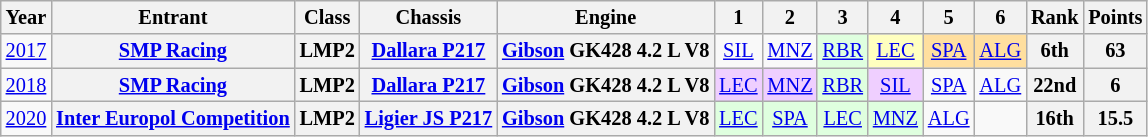<table class="wikitable" style="text-align:center; font-size:85%">
<tr>
<th>Year</th>
<th>Entrant</th>
<th>Class</th>
<th>Chassis</th>
<th>Engine</th>
<th>1</th>
<th>2</th>
<th>3</th>
<th>4</th>
<th>5</th>
<th>6</th>
<th>Rank</th>
<th>Points</th>
</tr>
<tr>
<td><a href='#'>2017</a></td>
<th nowrap><a href='#'>SMP Racing</a></th>
<th>LMP2</th>
<th nowrap><a href='#'>Dallara P217</a></th>
<th nowrap><a href='#'>Gibson</a> GK428 4.2 L V8</th>
<td><a href='#'>SIL</a></td>
<td><a href='#'>MNZ</a></td>
<td style="background:#DFFFDF;"><a href='#'>RBR</a><br></td>
<td style="background:#FFFFBF;"><a href='#'>LEC</a><br></td>
<td style="background:#FFDF9F;"><a href='#'>SPA</a><br></td>
<td style="background:#FFDF9F;"><a href='#'>ALG</a><br></td>
<th>6th</th>
<th>63</th>
</tr>
<tr>
<td><a href='#'>2018</a></td>
<th nowrap><a href='#'>SMP Racing</a></th>
<th>LMP2</th>
<th nowrap><a href='#'>Dallara P217</a></th>
<th nowrap><a href='#'>Gibson</a> GK428 4.2 L V8</th>
<td style="background:#EFCFFF;"><a href='#'>LEC</a><br></td>
<td style="background:#EFCFFF;"><a href='#'>MNZ</a><br></td>
<td style="background:#DFFFDF;"><a href='#'>RBR</a><br></td>
<td style="background:#EFCFFF;"><a href='#'>SIL</a><br></td>
<td><a href='#'>SPA</a></td>
<td><a href='#'>ALG</a></td>
<th>22nd</th>
<th>6</th>
</tr>
<tr>
<td><a href='#'>2020</a></td>
<th nowrap><a href='#'>Inter Europol Competition</a></th>
<th>LMP2</th>
<th nowrap><a href='#'>Ligier JS P217</a></th>
<th nowrap><a href='#'>Gibson</a> GK428 4.2 L V8</th>
<td style="background:#DFFFDF;"><a href='#'>LEC</a><br></td>
<td style="background:#DFFFDF;"><a href='#'>SPA</a><br></td>
<td style="background:#DFFFDF;"><a href='#'>LEC</a><br></td>
<td style="background:#DFFFDF;"><a href='#'>MNZ</a><br></td>
<td><a href='#'>ALG</a></td>
<td></td>
<th>16th</th>
<th>15.5</th>
</tr>
</table>
